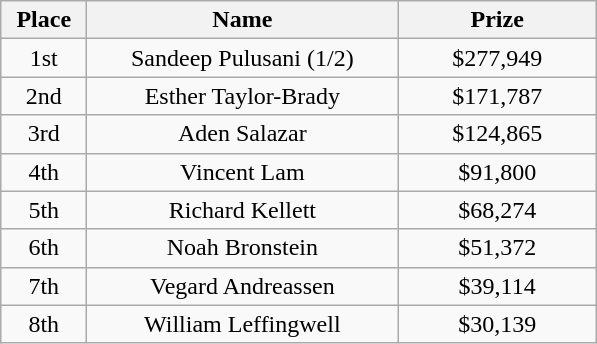<table class="wikitable">
<tr>
<th width="50">Place</th>
<th width="200">Name</th>
<th width="125">Prize</th>
</tr>
<tr>
<td align = "center">1st</td>
<td align = "center"> Sandeep Pulusani (1/2)</td>
<td align = "center">$277,949</td>
</tr>
<tr>
<td align = "center">2nd</td>
<td align = "center"> Esther Taylor-Brady</td>
<td align = "center">$171,787</td>
</tr>
<tr>
<td align = "center">3rd</td>
<td align = "center"> Aden Salazar</td>
<td align = "center">$124,865</td>
</tr>
<tr>
<td align = "center">4th</td>
<td align = "center"> Vincent Lam</td>
<td align = "center">$91,800</td>
</tr>
<tr>
<td align = "center">5th</td>
<td align = "center"> Richard Kellett</td>
<td align = "center">$68,274</td>
</tr>
<tr>
<td align = "center">6th</td>
<td align = "center"> Noah Bronstein</td>
<td align = "center">$51,372</td>
</tr>
<tr>
<td align = "center">7th</td>
<td align = "center"> Vegard Andreassen</td>
<td align = "center">$39,114</td>
</tr>
<tr>
<td align = "center">8th</td>
<td align = "center"> William Leffingwell</td>
<td align = "center">$30,139</td>
</tr>
</table>
